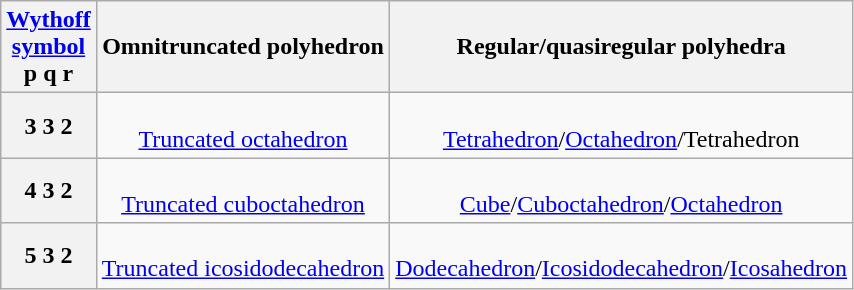<table class="wikitable">
<tr>
<th><a href='#'>Wythoff<br>symbol</a><br> p q r </th>
<th>Omnitruncated polyhedron</th>
<th>Regular/quasiregular polyhedra</th>
</tr>
<tr align=center>
<th>3 3 2 </th>
<td><br><a href='#'>Truncated octahedron</a><br></td>
<td>  <br><a href='#'>Tetrahedron</a>/<a href='#'>Octahedron</a>/Tetrahedron</td>
</tr>
<tr align=center>
<th>4 3 2 </th>
<td><br><a href='#'>Truncated cuboctahedron</a><br></td>
<td><br><a href='#'>Cube</a>/<a href='#'>Cuboctahedron</a>/<a href='#'>Octahedron</a></td>
</tr>
<tr align=center>
<th>5 3 2 </th>
<td><br><a href='#'>Truncated icosidodecahedron</a><br></td>
<td><br><a href='#'>Dodecahedron</a>/<a href='#'>Icosidodecahedron</a>/<a href='#'>Icosahedron</a></td>
</tr>
</table>
